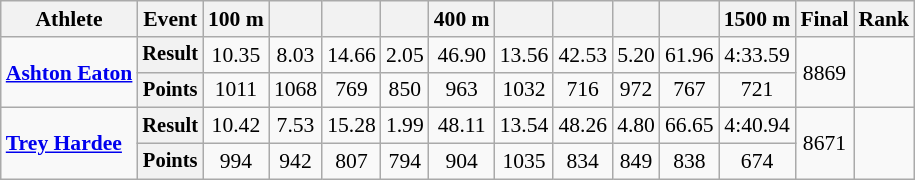<table class=wikitable style=font-size:90%;text-align:center>
<tr>
<th>Athlete</th>
<th>Event</th>
<th>100 m</th>
<th></th>
<th></th>
<th></th>
<th>400 m</th>
<th></th>
<th></th>
<th></th>
<th></th>
<th>1500 m</th>
<th>Final</th>
<th>Rank</th>
</tr>
<tr>
<td align=left rowspan=2><strong><a href='#'>Ashton Eaton</a></strong></td>
<th style=font-size:95%>Result</th>
<td>10.35</td>
<td>8.03</td>
<td>14.66</td>
<td>2.05</td>
<td>46.90</td>
<td>13.56</td>
<td>42.53</td>
<td>5.20</td>
<td>61.96</td>
<td>4:33.59</td>
<td rowspan=2>8869</td>
<td rowspan=2></td>
</tr>
<tr>
<th style=font-size:95%>Points</th>
<td>1011</td>
<td>1068</td>
<td>769</td>
<td>850</td>
<td>963</td>
<td>1032</td>
<td>716</td>
<td>972</td>
<td>767</td>
<td>721</td>
</tr>
<tr>
<td align=left rowspan=2><strong><a href='#'>Trey Hardee</a></strong></td>
<th style=font-size:95%>Result</th>
<td>10.42</td>
<td>7.53</td>
<td>15.28</td>
<td>1.99</td>
<td>48.11</td>
<td>13.54</td>
<td>48.26</td>
<td>4.80</td>
<td>66.65</td>
<td>4:40.94</td>
<td rowspan=2>8671</td>
<td rowspan=2></td>
</tr>
<tr>
<th style=font-size:95%>Points</th>
<td>994</td>
<td>942</td>
<td>807</td>
<td>794</td>
<td>904</td>
<td>1035</td>
<td>834</td>
<td>849</td>
<td>838</td>
<td>674</td>
</tr>
</table>
